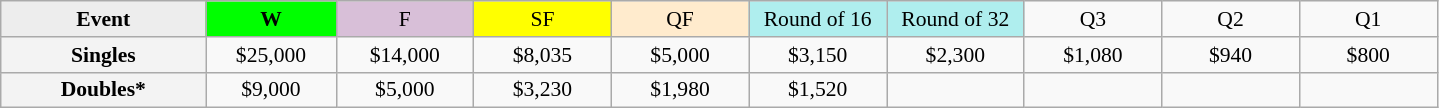<table class=wikitable style=font-size:90%;text-align:center>
<tr>
<td style="width:130px; background:#ededed;"><strong>Event</strong></td>
<td style="width:80px; background:lime;"><strong>W</strong></td>
<td style="width:85px; background:thistle;">F</td>
<td style="width:85px; background:#ff0;">SF</td>
<td style="width:85px; background:#ffebcd;">QF</td>
<td style="width:85px; background:#afeeee;">Round of 16</td>
<td style="width:85px; background:#afeeee;">Round of 32</td>
<td width=85>Q3</td>
<td width=85>Q2</td>
<td width=85>Q1</td>
</tr>
<tr>
<td style="background:#f3f3f3;"><strong>Singles</strong></td>
<td>$25,000</td>
<td>$14,000</td>
<td>$8,035</td>
<td>$5,000</td>
<td>$3,150</td>
<td>$2,300</td>
<td>$1,080</td>
<td>$940</td>
<td>$800</td>
</tr>
<tr>
<td style="background:#f3f3f3;"><strong>Doubles*</strong></td>
<td>$9,000</td>
<td>$5,000</td>
<td>$3,230</td>
<td>$1,980</td>
<td>$1,520</td>
<td></td>
<td></td>
<td></td>
<td></td>
</tr>
</table>
